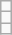<table class="wikitable">
<tr>
<td></td>
</tr>
<tr>
<td></td>
</tr>
<tr>
<td></td>
</tr>
</table>
